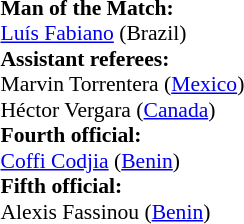<table width=50% style="font-size: 90%">
<tr>
<td><br><strong>Man of the Match:</strong>
<br><a href='#'>Luís Fabiano</a> (Brazil)<br><strong>Assistant referees:</strong>
<br>Marvin Torrentera (<a href='#'>Mexico</a>)
<br>Héctor Vergara (<a href='#'>Canada</a>)
<br><strong>Fourth official:</strong>
<br><a href='#'>Coffi Codjia</a> (<a href='#'>Benin</a>)
<br><strong>Fifth official:</strong>
<br>Alexis Fassinou (<a href='#'>Benin</a>)</td>
</tr>
</table>
